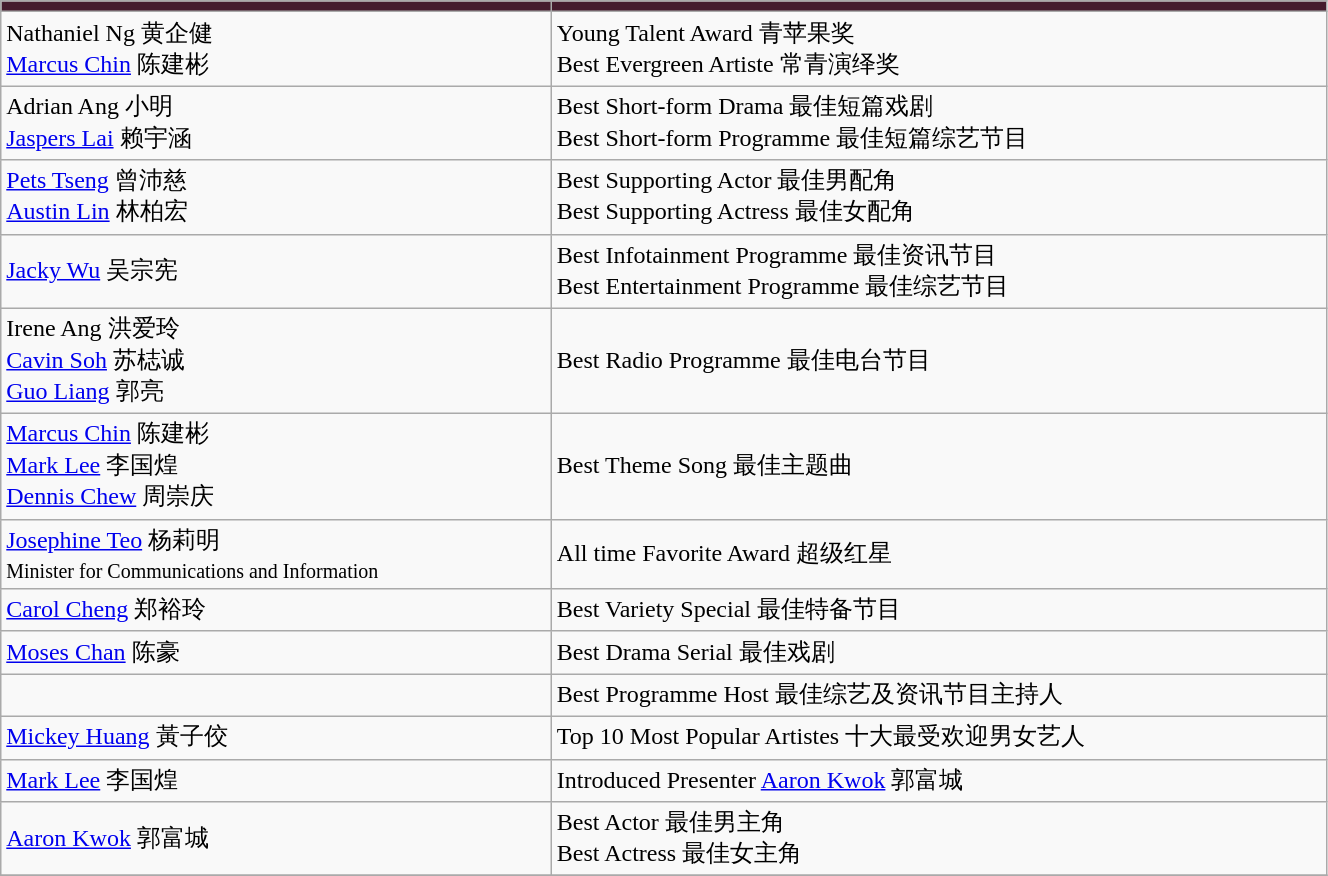<table class="wikitable" style="width:70%; text-align:left">
<tr>
<th scope="col" style="background:#451c2e"></th>
<th scope="col" style="background:#451c2e"></th>
</tr>
<tr>
<td>Nathaniel Ng 黄企健 <br><a href='#'>Marcus Chin</a> 陈建彬</td>
<td>Young Talent Award 青苹果奖 <br> Best Evergreen Artiste 常青演绎奖</td>
</tr>
<tr>
<td>Adrian Ang 小明 <br><a href='#'>Jaspers Lai</a> 赖宇涵</td>
<td>Best Short-form Drama 最佳短篇戏剧<br> Best Short-form Programme 最佳短篇综艺节目</td>
</tr>
<tr>
<td><a href='#'>Pets Tseng</a> 曾沛慈 <br><a href='#'>Austin Lin</a> 林柏宏</td>
<td>Best Supporting Actor 最佳男配角 <br> Best Supporting Actress 最佳女配角</td>
</tr>
<tr>
<td><a href='#'>Jacky Wu</a> 吴宗宪</td>
<td>Best Infotainment Programme 最佳资讯节目 <br> Best Entertainment Programme 最佳综艺节目</td>
</tr>
<tr>
<td>Irene Ang  洪爱玲 <br> <a href='#'>Cavin Soh</a> 苏梽诚 <br><a href='#'>Guo Liang</a> 郭亮</td>
<td>Best Radio Programme 最佳电台节目</td>
</tr>
<tr>
<td><a href='#'>Marcus Chin</a> 陈建彬 <br> <a href='#'>Mark Lee</a> 李国煌 <br> <a href='#'>Dennis Chew</a> 周崇庆</td>
<td>Best Theme Song 最佳主题曲</td>
</tr>
<tr>
<td><a href='#'>Josephine Teo</a> 杨莉明 <br> <small>Minister for Communications and Information</small></td>
<td>All time Favorite Award 超级红星</td>
</tr>
<tr>
<td><a href='#'>Carol Cheng</a> 郑裕玲</td>
<td>Best Variety Special 最佳特备节目</td>
</tr>
<tr>
<td><a href='#'>Moses Chan</a> 陈豪</td>
<td>Best Drama Serial 最佳戏剧</td>
</tr>
<tr>
<td></td>
<td>Best Programme Host 最佳综艺及资讯节目主持人</td>
</tr>
<tr>
<td><a href='#'>Mickey Huang</a> 黃子佼</td>
<td>Top 10 Most Popular Artistes 十大最受欢迎男女艺人</td>
</tr>
<tr>
<td><a href='#'>Mark Lee</a> 李国煌</td>
<td>Introduced Presenter <a href='#'>Aaron Kwok</a> 郭富城</td>
</tr>
<tr>
<td><a href='#'>Aaron Kwok</a> 郭富城</td>
<td>Best Actor 最佳男主角 <br>Best Actress 最佳女主角</td>
</tr>
<tr>
</tr>
</table>
